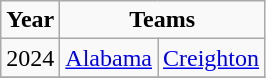<table class="wikitable">
<tr align="center">
<td align="center" Colspan="1"><strong>Year</strong></td>
<td align="center" Colspan="2"><strong>Teams</strong></td>
</tr>
<tr>
<td>2024</td>
<td><a href='#'>Alabama</a></td>
<td><a href='#'>Creighton</a></td>
</tr>
<tr>
</tr>
</table>
